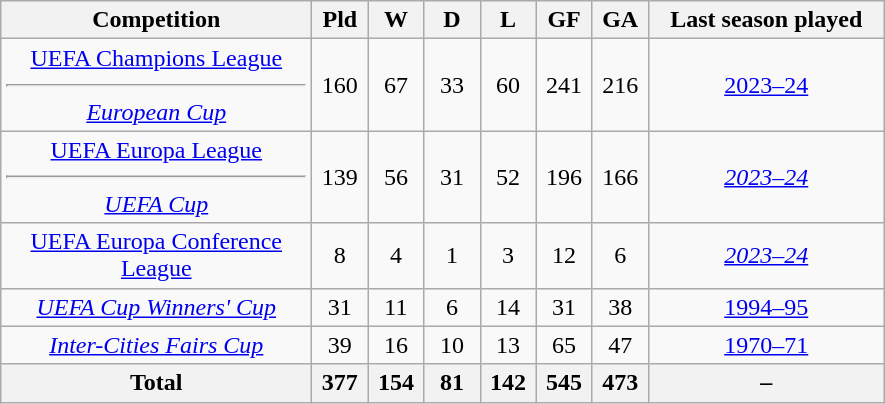<table class="wikitable" style="text-align: center;">
<tr>
<th width="200">Competition</th>
<th width="30">Pld</th>
<th width="30">W</th>
<th width="30">D</th>
<th width="30">L</th>
<th width="30">GF</th>
<th width="30">GA</th>
<th width="150">Last season played</th>
</tr>
<tr>
<td><a href='#'>UEFA Champions League<hr><em>European Cup</em></a></td>
<td>160</td>
<td>67</td>
<td>33</td>
<td>60</td>
<td>241</td>
<td>216</td>
<td><a href='#'>2023–24</a></td>
</tr>
<tr>
<td><a href='#'>UEFA Europa League<hr><em>UEFA Cup</em></a></td>
<td>139</td>
<td>56</td>
<td>31</td>
<td>52</td>
<td>196</td>
<td>166</td>
<td><em><a href='#'>2023–24</a></em></td>
</tr>
<tr>
<td><a href='#'>UEFA Europa Conference League</a></td>
<td>8</td>
<td>4</td>
<td>1</td>
<td>3</td>
<td>12</td>
<td>6</td>
<td><em><a href='#'>2023–24</a></em></td>
</tr>
<tr>
<td><em><a href='#'>UEFA Cup Winners' Cup</a></em></td>
<td>31</td>
<td>11</td>
<td>6</td>
<td>14</td>
<td>31</td>
<td>38</td>
<td><a href='#'>1994–95</a></td>
</tr>
<tr>
<td><em><a href='#'>Inter-Cities Fairs Cup</a></em></td>
<td>39</td>
<td>16</td>
<td>10</td>
<td>13</td>
<td>65</td>
<td>47</td>
<td><a href='#'>1970–71</a></td>
</tr>
<tr>
<th><strong>Total</strong></th>
<th><strong>377</strong></th>
<th><strong>154</strong></th>
<th><strong>81</strong></th>
<th><strong>142</strong></th>
<th><strong>545</strong></th>
<th><strong>473</strong></th>
<th>–</th>
</tr>
</table>
